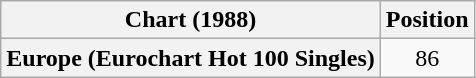<table class="wikitable plainrowheaders" style="text-align:center">
<tr>
<th scope="col">Chart (1988)</th>
<th scope="col">Position</th>
</tr>
<tr>
<th scope="row">Europe (Eurochart Hot 100 Singles)</th>
<td>86</td>
</tr>
</table>
